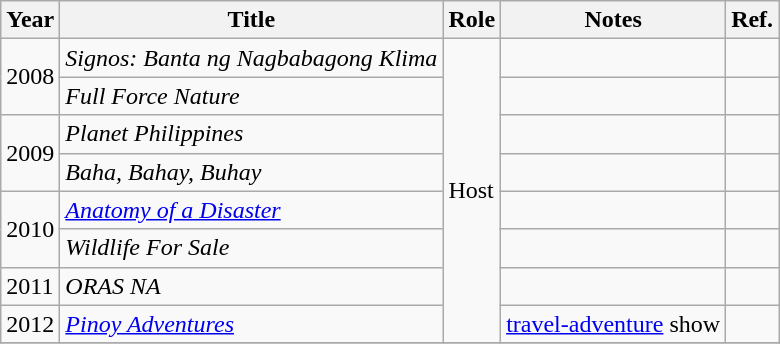<table class="wikitable sortable">
<tr>
<th>Year</th>
<th>Title</th>
<th>Role</th>
<th>Notes</th>
<th>Ref.</th>
</tr>
<tr>
<td rowspan="2">2008</td>
<td><em>Signos: Banta ng Nagbabagong Klima</em></td>
<td rowspan="8">Host</td>
<td></td>
<td></td>
</tr>
<tr>
<td><em>Full Force Nature</em></td>
<td></td>
<td></td>
</tr>
<tr>
<td rowspan="2">2009</td>
<td><em>Planet Philippines</em></td>
<td></td>
<td></td>
</tr>
<tr>
<td><em>Baha, Bahay, Buhay</em></td>
<td></td>
<td></td>
</tr>
<tr>
<td rowspan="2">2010</td>
<td><em><a href='#'>Anatomy of a Disaster</a></em></td>
<td></td>
<td></td>
</tr>
<tr>
<td><em>Wildlife For Sale</em></td>
<td></td>
<td></td>
</tr>
<tr>
<td>2011</td>
<td><em>ORAS NA</em></td>
<td></td>
<td></td>
</tr>
<tr>
<td>2012</td>
<td><em><a href='#'>Pinoy Adventures</a></em></td>
<td><a href='#'>travel-adventure</a> show</td>
<td></td>
</tr>
<tr>
</tr>
</table>
